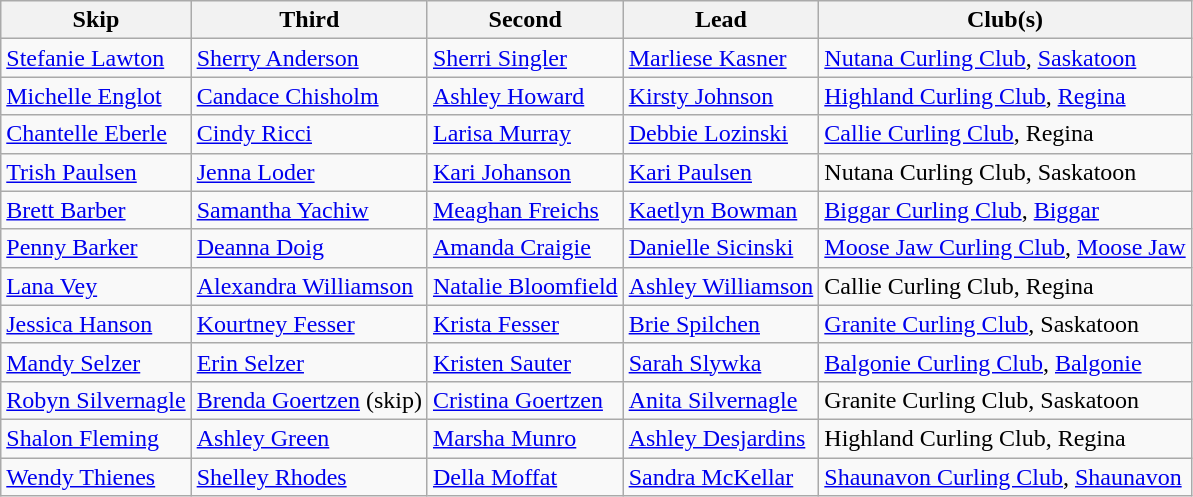<table class="wikitable">
<tr>
<th>Skip</th>
<th>Third</th>
<th>Second</th>
<th>Lead</th>
<th>Club(s)</th>
</tr>
<tr>
<td><a href='#'>Stefanie Lawton</a></td>
<td><a href='#'>Sherry Anderson</a></td>
<td><a href='#'>Sherri Singler</a></td>
<td><a href='#'>Marliese Kasner</a></td>
<td><a href='#'>Nutana Curling Club</a>, <a href='#'>Saskatoon</a></td>
</tr>
<tr>
<td><a href='#'>Michelle Englot</a></td>
<td><a href='#'>Candace Chisholm</a></td>
<td><a href='#'>Ashley Howard</a></td>
<td><a href='#'>Kirsty Johnson</a></td>
<td><a href='#'>Highland Curling Club</a>, <a href='#'>Regina</a></td>
</tr>
<tr>
<td><a href='#'>Chantelle Eberle</a></td>
<td><a href='#'>Cindy Ricci</a></td>
<td><a href='#'>Larisa Murray</a></td>
<td><a href='#'>Debbie Lozinski</a></td>
<td><a href='#'>Callie Curling Club</a>, Regina</td>
</tr>
<tr>
<td><a href='#'>Trish Paulsen</a></td>
<td><a href='#'>Jenna Loder</a></td>
<td><a href='#'>Kari Johanson</a></td>
<td><a href='#'>Kari Paulsen</a></td>
<td>Nutana Curling Club, Saskatoon</td>
</tr>
<tr>
<td><a href='#'>Brett Barber</a></td>
<td><a href='#'>Samantha Yachiw</a></td>
<td><a href='#'>Meaghan Freichs</a></td>
<td><a href='#'>Kaetlyn Bowman</a></td>
<td><a href='#'>Biggar Curling Club</a>, <a href='#'>Biggar</a></td>
</tr>
<tr>
<td><a href='#'>Penny Barker</a></td>
<td><a href='#'>Deanna Doig</a></td>
<td><a href='#'>Amanda Craigie</a></td>
<td><a href='#'>Danielle Sicinski</a></td>
<td><a href='#'>Moose Jaw Curling Club</a>, <a href='#'>Moose Jaw</a></td>
</tr>
<tr>
<td><a href='#'>Lana Vey</a></td>
<td><a href='#'>Alexandra Williamson</a></td>
<td><a href='#'>Natalie Bloomfield</a></td>
<td><a href='#'>Ashley Williamson</a></td>
<td>Callie Curling Club, Regina</td>
</tr>
<tr>
<td><a href='#'>Jessica Hanson</a></td>
<td><a href='#'>Kourtney Fesser</a></td>
<td><a href='#'>Krista Fesser</a></td>
<td><a href='#'>Brie Spilchen</a></td>
<td><a href='#'>Granite Curling Club</a>, Saskatoon</td>
</tr>
<tr>
<td><a href='#'>Mandy Selzer</a></td>
<td><a href='#'>Erin Selzer</a></td>
<td><a href='#'>Kristen Sauter</a></td>
<td><a href='#'>Sarah Slywka</a></td>
<td><a href='#'>Balgonie Curling Club</a>, <a href='#'>Balgonie</a></td>
</tr>
<tr>
<td><a href='#'>Robyn Silvernagle</a></td>
<td><a href='#'>Brenda Goertzen</a> (skip)</td>
<td><a href='#'>Cristina Goertzen</a></td>
<td><a href='#'>Anita Silvernagle</a></td>
<td>Granite Curling Club, Saskatoon</td>
</tr>
<tr>
<td><a href='#'>Shalon Fleming</a></td>
<td><a href='#'>Ashley Green</a></td>
<td><a href='#'>Marsha Munro</a></td>
<td><a href='#'>Ashley Desjardins</a></td>
<td>Highland Curling Club, Regina</td>
</tr>
<tr>
<td><a href='#'>Wendy Thienes</a></td>
<td><a href='#'>Shelley Rhodes</a></td>
<td><a href='#'>Della Moffat</a></td>
<td><a href='#'>Sandra McKellar</a></td>
<td><a href='#'>Shaunavon Curling Club</a>, <a href='#'>Shaunavon</a></td>
</tr>
</table>
